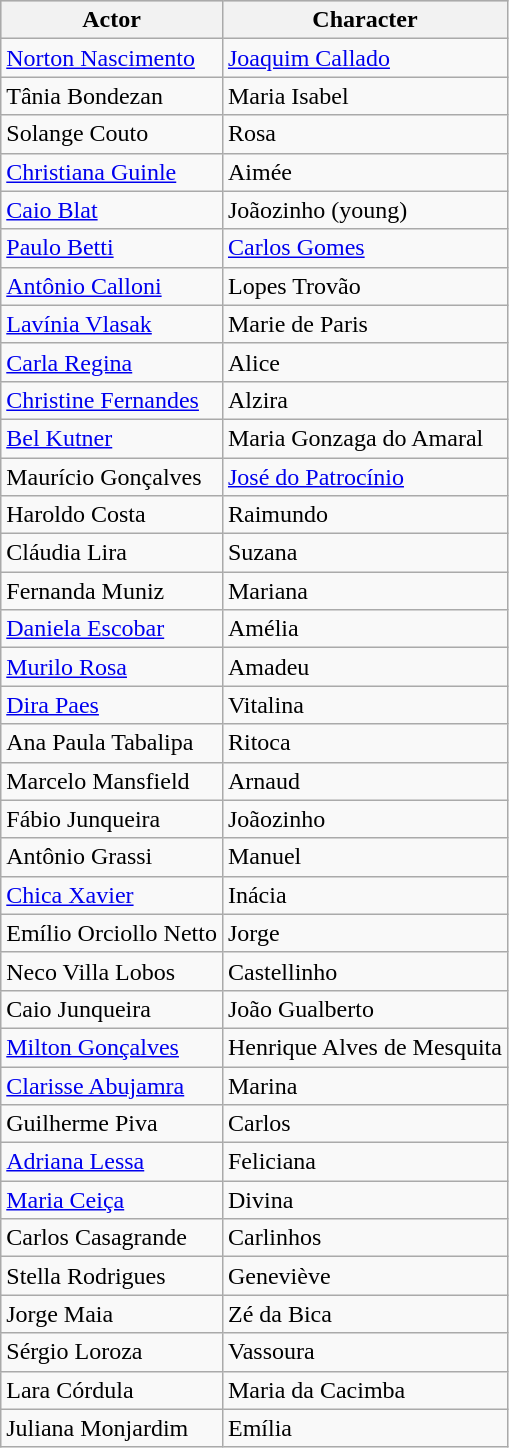<table class="wikitable sortable">
<tr style="background:#ccc;">
<th>Actor</th>
<th>Character</th>
</tr>
<tr>
<td><a href='#'>Norton Nascimento</a></td>
<td><a href='#'>Joaquim Callado</a></td>
</tr>
<tr>
<td>Tânia Bondezan</td>
<td>Maria Isabel</td>
</tr>
<tr>
<td>Solange Couto</td>
<td>Rosa</td>
</tr>
<tr>
<td><a href='#'>Christiana Guinle</a></td>
<td>Aimée</td>
</tr>
<tr>
<td><a href='#'>Caio Blat</a></td>
<td>Joãozinho (young)</td>
</tr>
<tr>
<td><a href='#'>Paulo Betti</a></td>
<td><a href='#'>Carlos Gomes</a></td>
</tr>
<tr>
<td><a href='#'>Antônio Calloni</a></td>
<td>Lopes Trovão</td>
</tr>
<tr>
<td><a href='#'>Lavínia Vlasak</a></td>
<td>Marie de Paris</td>
</tr>
<tr>
<td><a href='#'>Carla Regina</a></td>
<td>Alice</td>
</tr>
<tr>
<td><a href='#'>Christine Fernandes</a></td>
<td>Alzira</td>
</tr>
<tr>
<td><a href='#'>Bel Kutner</a></td>
<td>Maria Gonzaga do Amaral</td>
</tr>
<tr>
<td>Maurício Gonçalves</td>
<td><a href='#'>José do Patrocínio</a></td>
</tr>
<tr>
<td>Haroldo Costa</td>
<td>Raimundo</td>
</tr>
<tr>
<td>Cláudia Lira</td>
<td>Suzana</td>
</tr>
<tr>
<td>Fernanda Muniz</td>
<td>Mariana</td>
</tr>
<tr>
<td><a href='#'>Daniela Escobar</a></td>
<td>Amélia</td>
</tr>
<tr>
<td><a href='#'>Murilo Rosa</a></td>
<td>Amadeu</td>
</tr>
<tr>
<td><a href='#'>Dira Paes</a></td>
<td>Vitalina</td>
</tr>
<tr>
<td>Ana Paula Tabalipa</td>
<td>Ritoca</td>
</tr>
<tr>
<td>Marcelo Mansfield</td>
<td>Arnaud</td>
</tr>
<tr>
<td>Fábio Junqueira</td>
<td>Joãozinho</td>
</tr>
<tr>
<td>Antônio Grassi</td>
<td>Manuel</td>
</tr>
<tr>
<td><a href='#'>Chica Xavier</a></td>
<td>Inácia</td>
</tr>
<tr>
<td>Emílio Orciollo Netto</td>
<td>Jorge</td>
</tr>
<tr>
<td>Neco Villa Lobos</td>
<td>Castellinho</td>
</tr>
<tr>
<td>Caio Junqueira</td>
<td>João Gualberto</td>
</tr>
<tr>
<td><a href='#'>Milton Gonçalves</a></td>
<td>Henrique Alves de Mesquita</td>
</tr>
<tr>
<td><a href='#'>Clarisse Abujamra</a></td>
<td>Marina</td>
</tr>
<tr>
<td>Guilherme Piva</td>
<td>Carlos</td>
</tr>
<tr>
<td><a href='#'>Adriana Lessa</a></td>
<td>Feliciana</td>
</tr>
<tr>
<td><a href='#'>Maria Ceiça</a></td>
<td>Divina</td>
</tr>
<tr>
<td>Carlos Casagrande</td>
<td>Carlinhos</td>
</tr>
<tr>
<td>Stella Rodrigues</td>
<td>Geneviève</td>
</tr>
<tr>
<td>Jorge Maia</td>
<td>Zé da Bica</td>
</tr>
<tr>
<td>Sérgio Loroza</td>
<td>Vassoura</td>
</tr>
<tr>
<td>Lara Córdula</td>
<td>Maria da Cacimba</td>
</tr>
<tr>
<td>Juliana Monjardim</td>
<td>Emília</td>
</tr>
</table>
